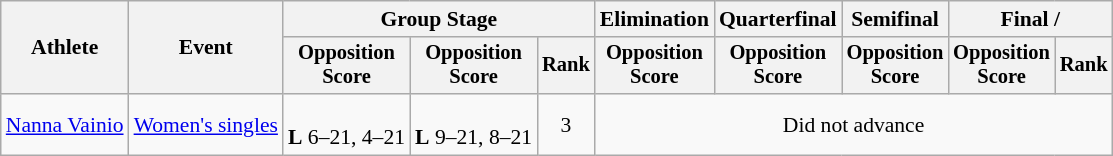<table class="wikitable" style="font-size:90%">
<tr>
<th rowspan=2>Athlete</th>
<th rowspan=2>Event</th>
<th colspan=3>Group Stage</th>
<th>Elimination</th>
<th>Quarterfinal</th>
<th>Semifinal</th>
<th colspan=2>Final / </th>
</tr>
<tr style="font-size:95%">
<th>Opposition<br>Score</th>
<th>Opposition<br>Score</th>
<th>Rank</th>
<th>Opposition<br>Score</th>
<th>Opposition<br>Score</th>
<th>Opposition<br>Score</th>
<th>Opposition<br>Score</th>
<th>Rank</th>
</tr>
<tr align=center>
<td align=left><a href='#'>Nanna Vainio</a></td>
<td align=left><a href='#'>Women's singles</a></td>
<td><br><strong>L</strong> 6–21, 4–21</td>
<td><br><strong>L</strong> 9–21, 8–21</td>
<td>3</td>
<td colspan=5>Did not advance</td>
</tr>
</table>
